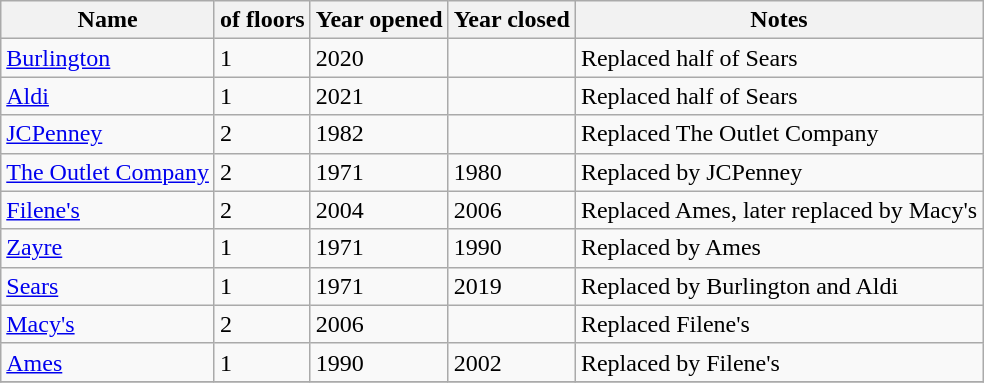<table class="wikitable sortable">
<tr>
<th>Name</th>
<th> of floors</th>
<th>Year opened</th>
<th>Year closed</th>
<th class="unsortable">Notes</th>
</tr>
<tr>
<td><a href='#'>Burlington</a></td>
<td>1</td>
<td>2020</td>
<td></td>
<td>Replaced half of Sears</td>
</tr>
<tr>
<td><a href='#'>Aldi</a></td>
<td>1</td>
<td>2021</td>
<td></td>
<td>Replaced half of Sears</td>
</tr>
<tr>
<td><a href='#'>JCPenney</a></td>
<td>2</td>
<td>1982</td>
<td></td>
<td>Replaced The Outlet Company</td>
</tr>
<tr>
<td><a href='#'>The Outlet Company</a></td>
<td>2</td>
<td>1971</td>
<td>1980</td>
<td>Replaced by JCPenney</td>
</tr>
<tr>
<td><a href='#'>Filene's</a></td>
<td>2</td>
<td>2004</td>
<td>2006</td>
<td>Replaced Ames, later replaced by Macy's</td>
</tr>
<tr>
<td><a href='#'>Zayre</a></td>
<td>1</td>
<td>1971</td>
<td>1990</td>
<td>Replaced by Ames</td>
</tr>
<tr>
<td><a href='#'>Sears</a></td>
<td>1</td>
<td>1971</td>
<td>2019</td>
<td>Replaced by Burlington and Aldi</td>
</tr>
<tr>
<td><a href='#'>Macy's</a></td>
<td>2</td>
<td>2006</td>
<td></td>
<td>Replaced Filene's</td>
</tr>
<tr>
<td><a href='#'>Ames</a></td>
<td>1</td>
<td>1990</td>
<td>2002</td>
<td>Replaced by Filene's</td>
</tr>
<tr>
</tr>
</table>
